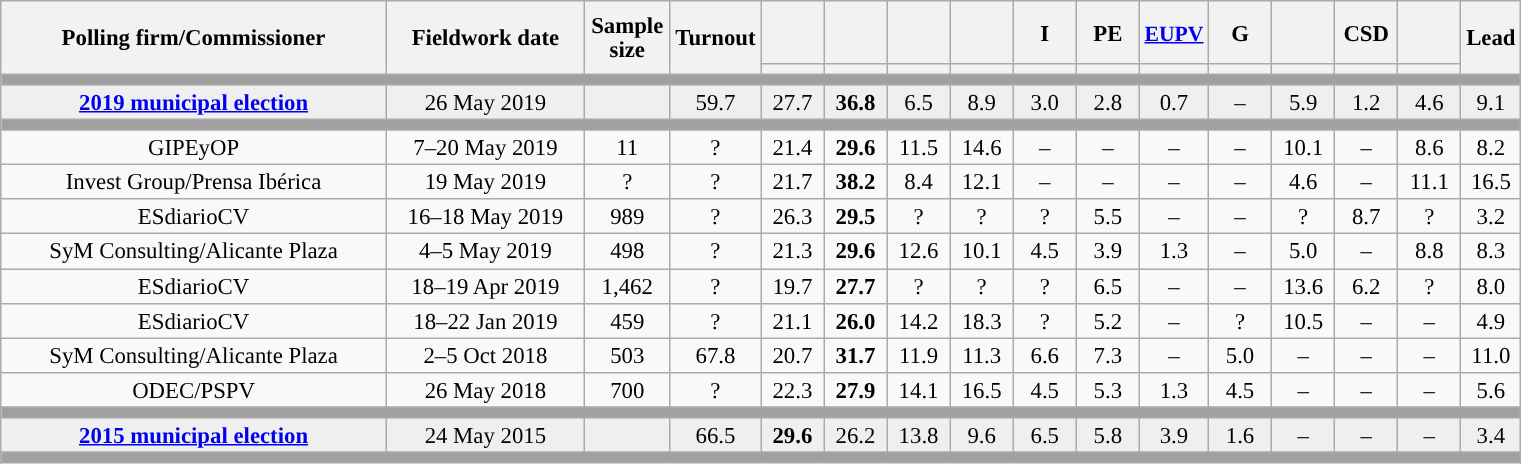<table class="wikitable collapsible collapsed" style="text-align:center; font-size:95%; line-height:16px;">
<tr style="height:42px;">
<th style="width:250px;" rowspan="2">Polling firm/Commissioner</th>
<th style="width:125px;" rowspan="2">Fieldwork date</th>
<th style="width:50px;" rowspan="2">Sample size</th>
<th style="width:45px;" rowspan="2">Turnout</th>
<th style="width:35px;"></th>
<th style="width:35px;"></th>
<th style="width:35px;"></th>
<th style="width:35px;"></th>
<th style="width:35px;">I</th>
<th style="width:35px;">PE</th>
<th style="width:35px; font-size:95%;"><a href='#'>EUPV</a></th>
<th style="width:35px;">G</th>
<th style="width:35px;"></th>
<th style="width:35px;">CSD</th>
<th style="width:35px;"></th>
<th style="width:30px;" rowspan="2">Lead</th>
</tr>
<tr>
<th style="color:inherit;background:"></th>
<th style="color:inherit;background:"></th>
<th style="color:inherit;background:"></th>
<th style="color:inherit;background:"></th>
<th style="color:inherit;background:"></th>
<th style="color:inherit;background:"></th>
<th style="color:inherit;background:"></th>
<th style="color:inherit;background:"></th>
<th style="color:inherit;background:"></th>
<th style="color:inherit;background:"></th>
<th style="color:inherit;background:"></th>
</tr>
<tr>
<td colspan="16" style="background:#A0A0A0"></td>
</tr>
<tr style="background:#EFEFEF;">
<td><strong><a href='#'>2019 municipal election</a></strong></td>
<td>26 May 2019</td>
<td></td>
<td>59.7</td>
<td>27.7<br></td>
<td><strong>36.8</strong><br></td>
<td>6.5<br></td>
<td>8.9<br></td>
<td>3.0<br></td>
<td>2.8<br></td>
<td>0.7<br></td>
<td>–</td>
<td>5.9<br></td>
<td>1.2<br></td>
<td>4.6<br></td>
<td style="background:">9.1</td>
</tr>
<tr>
<td colspan="16" style="background:#A0A0A0"></td>
</tr>
<tr>
<td>GIPEyOP</td>
<td>7–20 May 2019</td>
<td>11</td>
<td>?</td>
<td>21.4<br></td>
<td><strong>29.6</strong><br></td>
<td>11.5<br></td>
<td>14.6<br></td>
<td>–</td>
<td>–</td>
<td>–</td>
<td>–</td>
<td>10.1<br></td>
<td>–</td>
<td>8.6<br></td>
<td style="background:">8.2</td>
</tr>
<tr>
<td>Invest Group/Prensa Ibérica</td>
<td>19 May 2019</td>
<td>?</td>
<td>?</td>
<td>21.7<br></td>
<td><strong>38.2</strong><br></td>
<td>8.4<br></td>
<td>12.1<br></td>
<td>–</td>
<td>–</td>
<td>–</td>
<td>–</td>
<td>4.6<br></td>
<td>–</td>
<td>11.1<br></td>
<td style="background:">16.5</td>
</tr>
<tr>
<td>ESdiarioCV</td>
<td>16–18 May 2019</td>
<td>989</td>
<td>?</td>
<td>26.3<br></td>
<td><strong>29.5</strong><br></td>
<td>?<br></td>
<td>?<br></td>
<td>?<br></td>
<td>5.5<br></td>
<td>–</td>
<td>–</td>
<td>?<br></td>
<td>8.7<br></td>
<td>?<br></td>
<td style="background:">3.2</td>
</tr>
<tr>
<td>SyM Consulting/Alicante Plaza</td>
<td>4–5 May 2019</td>
<td>498</td>
<td>?</td>
<td>21.3<br></td>
<td><strong>29.6</strong><br></td>
<td>12.6<br></td>
<td>10.1<br></td>
<td>4.5<br></td>
<td>3.9<br></td>
<td>1.3<br></td>
<td>–</td>
<td>5.0<br></td>
<td>–</td>
<td>8.8<br></td>
<td style="background:">8.3</td>
</tr>
<tr>
<td>ESdiarioCV</td>
<td>18–19 Apr 2019</td>
<td>1,462</td>
<td>?</td>
<td>19.7<br></td>
<td><strong>27.7</strong><br></td>
<td>?<br></td>
<td>?<br></td>
<td>?<br></td>
<td>6.5<br></td>
<td>–</td>
<td>–</td>
<td>13.6<br></td>
<td>6.2<br></td>
<td>?<br></td>
<td style="background:">8.0</td>
</tr>
<tr>
<td>ESdiarioCV</td>
<td>18–22 Jan 2019</td>
<td>459</td>
<td>?</td>
<td>21.1<br></td>
<td><strong>26.0</strong><br></td>
<td>14.2<br></td>
<td>18.3<br></td>
<td>?<br></td>
<td>5.2<br></td>
<td>–</td>
<td>?<br></td>
<td>10.5<br></td>
<td>–</td>
<td>–</td>
<td style="background:">4.9</td>
</tr>
<tr>
<td>SyM Consulting/Alicante Plaza</td>
<td>2–5 Oct 2018</td>
<td>503</td>
<td>67.8</td>
<td>20.7<br></td>
<td><strong>31.7</strong><br></td>
<td>11.9<br></td>
<td>11.3<br></td>
<td>6.6<br></td>
<td>7.3<br></td>
<td>–</td>
<td>5.0<br></td>
<td>–</td>
<td>–</td>
<td>–</td>
<td style="background:">11.0</td>
</tr>
<tr>
<td>ODEC/PSPV</td>
<td>26 May 2018</td>
<td>700</td>
<td>?</td>
<td>22.3<br></td>
<td><strong>27.9</strong><br></td>
<td>14.1<br></td>
<td>16.5<br></td>
<td>4.5<br></td>
<td>5.3<br></td>
<td>1.3<br></td>
<td>4.5<br></td>
<td>–</td>
<td>–</td>
<td>–</td>
<td style="background:">5.6</td>
</tr>
<tr>
<td colspan="16" style="background:#A0A0A0"></td>
</tr>
<tr style="background:#EFEFEF;">
<td><strong><a href='#'>2015 municipal election</a></strong></td>
<td>24 May 2015</td>
<td></td>
<td>66.5</td>
<td><strong>29.6</strong><br></td>
<td>26.2<br></td>
<td>13.8<br></td>
<td>9.6<br></td>
<td>6.5<br></td>
<td>5.8<br></td>
<td>3.9<br></td>
<td>1.6<br></td>
<td>–</td>
<td>–</td>
<td>–</td>
<td style="background:">3.4</td>
</tr>
<tr>
<td colspan="16" style="background:#A0A0A0"></td>
</tr>
</table>
